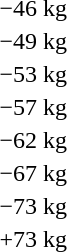<table>
<tr>
<td rowspan=2>−46 kg</td>
<td rowspan=2></td>
<td rowspan=2></td>
<td></td>
</tr>
<tr>
<td></td>
</tr>
<tr>
<td rowspan=2>−49 kg</td>
<td rowspan=2></td>
<td rowspan=2></td>
<td></td>
</tr>
<tr>
<td></td>
</tr>
<tr>
<td rowspan=2>−53 kg</td>
<td rowspan=2></td>
<td rowspan=2></td>
<td></td>
</tr>
<tr>
<td></td>
</tr>
<tr>
<td rowspan=2>−57 kg</td>
<td rowspan=2></td>
<td rowspan=2></td>
<td></td>
</tr>
<tr>
<td></td>
</tr>
<tr>
<td rowspan=2>−62 kg</td>
<td rowspan=2></td>
<td rowspan=2></td>
<td></td>
</tr>
<tr>
<td></td>
</tr>
<tr>
<td rowspan=2>−67 kg</td>
<td rowspan=2></td>
<td rowspan=2></td>
<td></td>
</tr>
<tr>
<td></td>
</tr>
<tr>
<td rowspan=2>−73 kg</td>
<td rowspan=2></td>
<td rowspan=2></td>
<td></td>
</tr>
<tr>
<td></td>
</tr>
<tr>
<td rowspan=2>+73 kg</td>
<td rowspan=2></td>
<td rowspan=2></td>
<td></td>
</tr>
<tr>
<td></td>
</tr>
</table>
